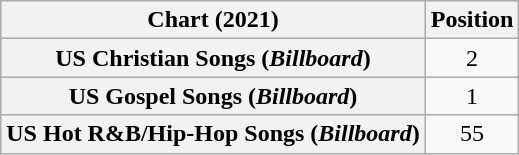<table class="wikitable plainrowheaders sortable" style="text-align:center">
<tr>
<th scope="col">Chart (2021)</th>
<th scope="col">Position</th>
</tr>
<tr>
<th scope="row">US Christian Songs (<em>Billboard</em>)</th>
<td>2</td>
</tr>
<tr>
<th scope="row">US Gospel Songs (<em>Billboard</em>)</th>
<td>1</td>
</tr>
<tr>
<th scope="row">US Hot R&B/Hip-Hop Songs (<em>Billboard</em>)</th>
<td>55</td>
</tr>
</table>
